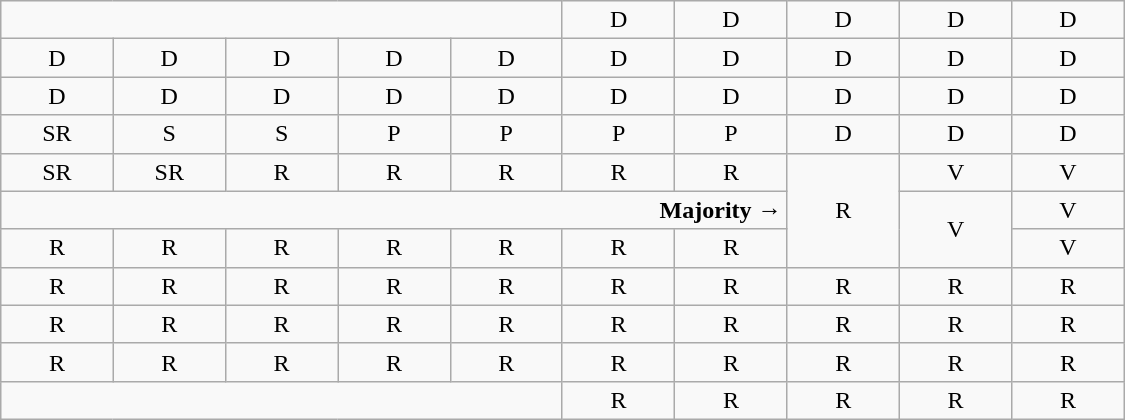<table class="wikitable" style="text-align:center" width=750px>
<tr>
<td colspan=5> </td>
<td>D</td>
<td>D</td>
<td>D</td>
<td>D</td>
<td>D</td>
</tr>
<tr>
<td width=50px >D</td>
<td width=50px >D</td>
<td width=50px >D</td>
<td width=50px >D</td>
<td width=50px >D</td>
<td width=50px >D</td>
<td width=50px >D</td>
<td width=50px >D</td>
<td width=50px >D</td>
<td width=50px >D</td>
</tr>
<tr>
<td>D<br></td>
<td>D<br></td>
<td>D<br></td>
<td>D<br></td>
<td>D<br></td>
<td>D<br></td>
<td>D<br></td>
<td>D<br></td>
<td>D<br></td>
<td>D<br></td>
</tr>
<tr>
<td>SR</td>
<td>S</td>
<td>S</td>
<td>P</td>
<td>P</td>
<td>P</td>
<td>P</td>
<td>D<br></td>
<td>D<br></td>
<td>D<br></td>
</tr>
<tr>
<td>SR</td>
<td>SR<br></td>
<td>R<br></td>
<td>R<br></td>
<td>R<br></td>
<td>R<br></td>
<td>R<br></td>
<td rowspan=3 >R<br></td>
<td>V<br></td>
<td>V</td>
</tr>
<tr style="height:1em">
<td colspan=7 align=right><strong>Majority →</strong></td>
<td rowspan=2 >V<br></td>
<td>V</td>
</tr>
<tr style="height:1em">
<td>R<br></td>
<td>R<br></td>
<td>R<br></td>
<td>R<br></td>
<td>R<br></td>
<td>R<br></td>
<td>R<br></td>
<td>V</td>
</tr>
<tr>
<td>R<br></td>
<td>R</td>
<td>R</td>
<td>R</td>
<td>R</td>
<td>R</td>
<td>R</td>
<td>R</td>
<td>R</td>
<td>R</td>
</tr>
<tr>
<td>R</td>
<td>R</td>
<td>R</td>
<td>R</td>
<td>R</td>
<td>R</td>
<td>R</td>
<td>R</td>
<td>R</td>
<td>R</td>
</tr>
<tr>
<td>R</td>
<td>R</td>
<td>R</td>
<td>R</td>
<td>R</td>
<td>R</td>
<td>R</td>
<td>R</td>
<td>R</td>
<td>R</td>
</tr>
<tr>
<td colspan=5> </td>
<td>R</td>
<td>R</td>
<td>R</td>
<td>R</td>
<td>R</td>
</tr>
</table>
